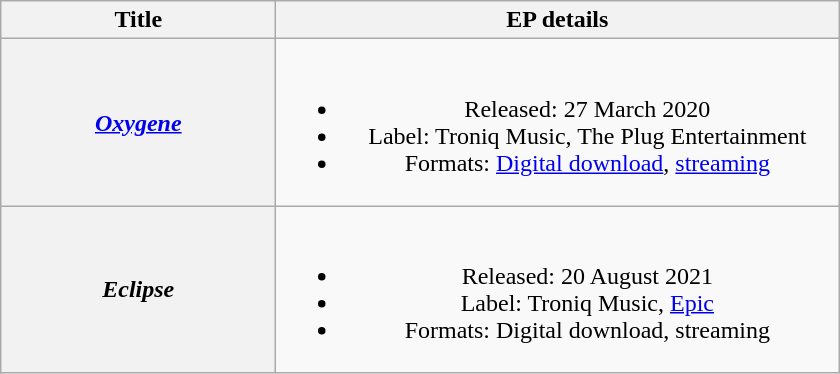<table class="wikitable plainrowheaders" style="text-align:center;">
<tr>
<th scope="col" style="width:11em;">Title</th>
<th scope="col" style="width:23em;">EP details</th>
</tr>
<tr>
<th scope="row"><em><a href='#'>Oxygene</a></em></th>
<td><br><ul><li>Released: 27 March 2020</li><li>Label: Troniq Music, The Plug Entertainment</li><li>Formats: <a href='#'>Digital download</a>, <a href='#'>streaming</a></li></ul></td>
</tr>
<tr>
<th scope="row"><em>Eclipse</em></th>
<td><br><ul><li>Released: 20 August 2021</li><li>Label: Troniq Music, <a href='#'>Epic</a></li><li>Formats: Digital download, streaming</li></ul></td>
</tr>
</table>
